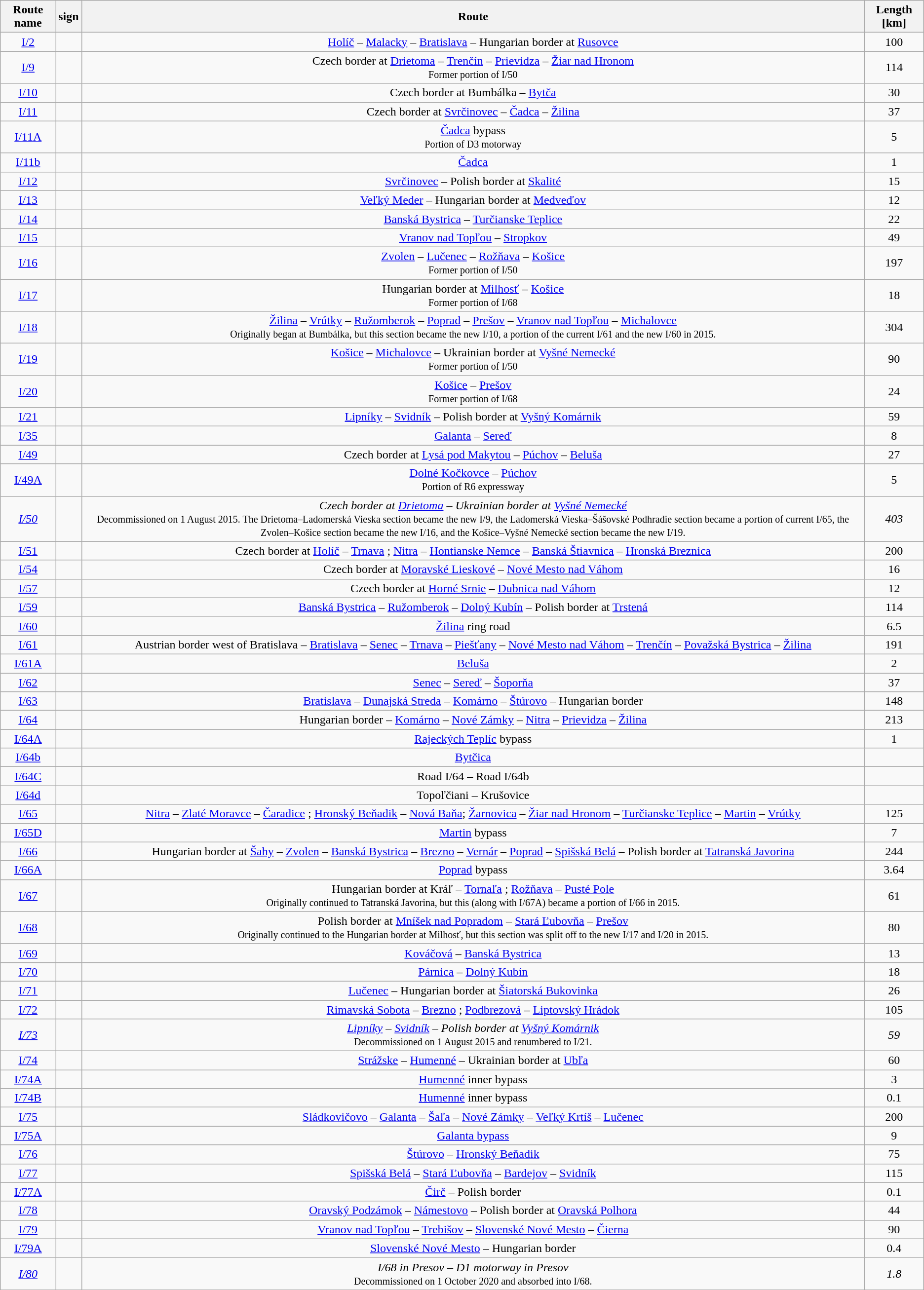<table class="wikitable sortable" style="text-align:center">
<tr>
<th>Route name</th>
<th>sign</th>
<th>Route</th>
<th>Length [km]</th>
</tr>
<tr>
<td><a href='#'>I/2</a></td>
<td></td>
<td><a href='#'>Holíč</a> – <a href='#'>Malacky</a> – <a href='#'>Bratislava</a> – Hungarian border at <a href='#'>Rusovce</a></td>
<td>100</td>
</tr>
<tr>
<td><a href='#'>I/9</a></td>
<td></td>
<td>Czech border at <a href='#'>Drietoma</a> – <a href='#'>Trenčín</a> – <a href='#'>Prievidza</a> – <a href='#'>Žiar nad Hronom</a><br><small> Former portion of I/50</small></td>
<td>114</td>
</tr>
<tr>
<td><a href='#'>I/10</a></td>
<td></td>
<td>Czech border at Bumbálka – <a href='#'>Bytča</a></td>
<td>30</td>
</tr>
<tr>
<td><a href='#'>I/11</a></td>
<td></td>
<td>Czech border at <a href='#'>Svrčinovec</a> – <a href='#'>Čadca</a> – <a href='#'>Žilina</a></td>
<td>37</td>
</tr>
<tr>
<td><a href='#'>I/11A</a></td>
<td></td>
<td><a href='#'>Čadca</a> bypass<br><small>Portion of D3 motorway</small></td>
<td>5</td>
</tr>
<tr>
<td><a href='#'>I/11b</a></td>
<td></td>
<td><a href='#'>Čadca</a></td>
<td>1</td>
</tr>
<tr>
<td><a href='#'>I/12</a></td>
<td></td>
<td><a href='#'>Svrčinovec</a> – Polish border at <a href='#'>Skalité</a></td>
<td>15</td>
</tr>
<tr>
<td><a href='#'>I/13</a></td>
<td></td>
<td><a href='#'>Veľký Meder</a> – Hungarian border at <a href='#'>Medveďov</a></td>
<td>12</td>
</tr>
<tr>
<td><a href='#'>I/14</a></td>
<td></td>
<td><a href='#'>Banská Bystrica</a> – <a href='#'>Turčianske Teplice</a></td>
<td>22</td>
</tr>
<tr>
<td><a href='#'>I/15</a></td>
<td></td>
<td><a href='#'>Vranov nad Topľou</a> – <a href='#'>Stropkov</a></td>
<td>49</td>
</tr>
<tr>
<td><a href='#'>I/16</a></td>
<td></td>
<td><a href='#'>Zvolen</a> – <a href='#'>Lučenec</a> – <a href='#'>Rožňava</a> – <a href='#'>Košice</a><br><small> Former portion of I/50</small></td>
<td>197</td>
</tr>
<tr>
<td><a href='#'>I/17</a></td>
<td></td>
<td>Hungarian border at <a href='#'>Milhosť</a> – <a href='#'>Košice</a><br><small> Former portion of I/68</small></td>
<td>18</td>
</tr>
<tr>
<td><a href='#'>I/18</a></td>
<td></td>
<td><a href='#'>Žilina</a> – <a href='#'>Vrútky</a> – <a href='#'>Ružomberok</a> – <a href='#'>Poprad</a> – <a href='#'>Prešov</a> – <a href='#'>Vranov nad Topľou</a> – <a href='#'>Michalovce</a><br><small> Originally began at Bumbálka, but this section became the new I/10, a portion of the current I/61 and the new I/60 in 2015.</small></td>
<td>304</td>
</tr>
<tr>
<td><a href='#'>I/19</a></td>
<td></td>
<td><a href='#'>Košice</a> – <a href='#'>Michalovce</a> – Ukrainian border at <a href='#'>Vyšné Nemecké</a><br><small> Former portion of I/50</small></td>
<td>90</td>
</tr>
<tr>
<td><a href='#'>I/20</a></td>
<td></td>
<td><a href='#'>Košice</a> – <a href='#'>Prešov</a><br><small> Former portion of I/68</small></td>
<td>24</td>
</tr>
<tr>
<td><a href='#'>I/21</a></td>
<td></td>
<td><a href='#'>Lipníky</a> – <a href='#'>Svidník</a> – Polish border at <a href='#'>Vyšný Komárnik</a></td>
<td>59</td>
</tr>
<tr>
<td><a href='#'>I/35</a></td>
<td></td>
<td><a href='#'>Galanta</a> – <a href='#'>Sereď</a></td>
<td>8</td>
</tr>
<tr>
<td><a href='#'>I/49</a></td>
<td></td>
<td>Czech border at <a href='#'>Lysá pod Makytou</a> – <a href='#'>Púchov</a> – <a href='#'>Beluša</a></td>
<td>27</td>
</tr>
<tr>
<td><a href='#'>I/49A</a></td>
<td></td>
<td><a href='#'>Dolné Kočkovce</a> – <a href='#'>Púchov</a><br><small>Portion of R6 expressway</small></td>
<td>5</td>
</tr>
<tr>
<td><em><a href='#'>I/50</a></em></td>
<td></td>
<td><em>Czech border at <a href='#'>Drietoma</a> – Ukrainian border at <a href='#'>Vyšné Nemecké</a></em><br><small>Decommissioned on 1 August 2015. The Drietoma–Ladomerská Vieska section became the new I/9, the Ladomerská Vieska–Šášovské Podhradie section became a portion of current I/65, the Zvolen–Košice section became the new I/16, and the Košice–Vyšné Nemecké section became the new I/19.</small></td>
<td><em>403</em></td>
</tr>
<tr>
<td><a href='#'>I/51</a></td>
<td></td>
<td>Czech border at <a href='#'>Holíč</a> – <a href='#'>Trnava</a> ; <a href='#'>Nitra</a> – <a href='#'>Hontianske Nemce</a> – <a href='#'>Banská Štiavnica</a> – <a href='#'>Hronská Breznica</a></td>
<td>200</td>
</tr>
<tr>
<td><a href='#'>I/54</a></td>
<td></td>
<td>Czech border at <a href='#'>Moravské Lieskové</a> – <a href='#'>Nové Mesto nad Váhom</a></td>
<td>16</td>
</tr>
<tr>
<td><a href='#'>I/57</a></td>
<td></td>
<td>Czech border at <a href='#'>Horné Srnie</a> – <a href='#'>Dubnica nad Váhom</a></td>
<td>12</td>
</tr>
<tr>
<td><a href='#'>I/59</a></td>
<td></td>
<td><a href='#'>Banská Bystrica</a> – <a href='#'>Ružomberok</a> – <a href='#'>Dolný Kubín</a> – Polish border at <a href='#'>Trstená</a></td>
<td>114</td>
</tr>
<tr>
<td><a href='#'>I/60</a></td>
<td></td>
<td><a href='#'>Žilina</a> ring road</td>
<td>6.5</td>
</tr>
<tr>
<td><a href='#'>I/61</a></td>
<td></td>
<td>Austrian border west of Bratislava – <a href='#'>Bratislava</a> – <a href='#'>Senec</a> – <a href='#'>Trnava</a> – <a href='#'>Piešťany</a> – <a href='#'>Nové Mesto nad Váhom</a> – <a href='#'>Trenčín</a> – <a href='#'>Považská Bystrica</a> – <a href='#'>Žilina</a></td>
<td>191</td>
</tr>
<tr>
<td><a href='#'>I/61A</a></td>
<td></td>
<td><a href='#'>Beluša</a></td>
<td>2</td>
</tr>
<tr>
<td><a href='#'>I/62</a></td>
<td></td>
<td><a href='#'>Senec</a> – <a href='#'>Sereď</a> – <a href='#'>Šoporňa</a></td>
<td>37</td>
</tr>
<tr>
<td><a href='#'>I/63</a></td>
<td></td>
<td><a href='#'>Bratislava</a> – <a href='#'>Dunajská Streda</a> – <a href='#'>Komárno</a> – <a href='#'>Štúrovo</a> – Hungarian border</td>
<td>148</td>
</tr>
<tr>
<td><a href='#'>I/64</a></td>
<td></td>
<td>Hungarian border – <a href='#'>Komárno</a> – <a href='#'>Nové Zámky</a> – <a href='#'>Nitra</a> – <a href='#'>Prievidza</a> – <a href='#'>Žilina</a></td>
<td>213</td>
</tr>
<tr>
<td><a href='#'>I/64A</a></td>
<td></td>
<td><a href='#'>Rajeckých Teplíc</a> bypass</td>
<td>1</td>
</tr>
<tr>
<td><a href='#'>I/64b</a></td>
<td></td>
<td><a href='#'>Bytčica</a></td>
<td></td>
</tr>
<tr>
<td><a href='#'>I/64C</a></td>
<td></td>
<td>Road I/64 – Road I/64b</td>
<td></td>
</tr>
<tr>
<td><a href='#'>I/64d</a></td>
<td></td>
<td>Topoľčiani – Krušovice</td>
<td></td>
</tr>
<tr>
<td><a href='#'>I/65</a></td>
<td></td>
<td><a href='#'>Nitra</a> – <a href='#'>Zlaté Moravce</a> – <a href='#'>Čaradice</a> ; <a href='#'>Hronský Beňadik</a> – <a href='#'>Nová Baňa</a>; <a href='#'>Žarnovica</a> – <a href='#'>Žiar nad Hronom</a> – <a href='#'>Turčianske Teplice</a> – <a href='#'>Martin</a> – <a href='#'>Vrútky</a></td>
<td>125</td>
</tr>
<tr>
<td><a href='#'>I/65D</a></td>
<td></td>
<td><a href='#'>Martin</a> bypass</td>
<td>7</td>
</tr>
<tr>
<td><a href='#'>I/66</a></td>
<td></td>
<td>Hungarian border at <a href='#'>Šahy</a> – <a href='#'>Zvolen</a> – <a href='#'>Banská Bystrica</a> – <a href='#'>Brezno</a> – <a href='#'>Vernár</a> – <a href='#'>Poprad</a> – <a href='#'>Spišská Belá</a> – Polish border at <a href='#'>Tatranská Javorina</a></td>
<td>244</td>
</tr>
<tr>
<td><a href='#'>I/66A</a></td>
<td></td>
<td><a href='#'>Poprad</a> bypass</td>
<td>3.64</td>
</tr>
<tr>
<td><a href='#'>I/67</a></td>
<td></td>
<td>Hungarian border at Kráľ – <a href='#'>Tornaľa</a> ; <a href='#'>Rožňava</a> – <a href='#'>Pusté Pole</a><br><small> Originally continued to Tatranská Javorina, but this (along with I/67A) became a portion of I/66 in 2015.</small></td>
<td>61</td>
</tr>
<tr>
<td><a href='#'>I/68</a></td>
<td></td>
<td>Polish border at <a href='#'>Mníšek nad Popradom</a> – <a href='#'>Stará Ľubovňa</a> – <a href='#'>Prešov</a><br><small> Originally continued to the Hungarian border at Milhosť, but this section was split off to the new I/17 and I/20 in 2015.</small></td>
<td>80</td>
</tr>
<tr>
<td><a href='#'>I/69</a></td>
<td></td>
<td><a href='#'>Kováčová</a> – <a href='#'>Banská Bystrica</a></td>
<td>13</td>
</tr>
<tr>
<td><a href='#'>I/70</a></td>
<td></td>
<td><a href='#'>Párnica</a> – <a href='#'>Dolný Kubín</a></td>
<td>18</td>
</tr>
<tr>
<td><a href='#'>I/71</a></td>
<td></td>
<td><a href='#'>Lučenec</a> – Hungarian border at <a href='#'>Šiatorská Bukovinka</a></td>
<td>26</td>
</tr>
<tr>
<td><a href='#'>I/72</a></td>
<td></td>
<td><a href='#'>Rimavská Sobota</a> – <a href='#'>Brezno</a> ; <a href='#'>Podbrezová</a> – <a href='#'>Liptovský Hrádok</a></td>
<td>105</td>
</tr>
<tr>
<td><em><a href='#'>I/73</a></em></td>
<td></td>
<td><em><a href='#'>Lipníky</a> – <a href='#'>Svidník</a> – Polish border at <a href='#'>Vyšný Komárnik</a></em><br><small>Decommissioned on 1 August 2015 and renumbered to I/21.</small></td>
<td><em>59</em></td>
</tr>
<tr>
<td><a href='#'>I/74</a></td>
<td></td>
<td><a href='#'>Strážske</a> – <a href='#'>Humenné</a> – Ukrainian border at <a href='#'>Ubľa</a></td>
<td>60</td>
</tr>
<tr>
<td><a href='#'>I/74A</a></td>
<td></td>
<td><a href='#'>Humenné</a> inner bypass</td>
<td>3</td>
</tr>
<tr>
<td><a href='#'>I/74B</a></td>
<td></td>
<td><a href='#'>Humenné</a> inner bypass</td>
<td>0.1</td>
</tr>
<tr>
<td><a href='#'>I/75</a></td>
<td></td>
<td><a href='#'>Sládkovičovo</a> – <a href='#'>Galanta</a> – <a href='#'>Šaľa</a> – <a href='#'>Nové Zámky</a> – <a href='#'>Veľký Krtíš</a> – <a href='#'>Lučenec</a></td>
<td>200</td>
</tr>
<tr>
<td><a href='#'>I/75A</a></td>
<td></td>
<td><a href='#'>Galanta bypass</a></td>
<td>9</td>
</tr>
<tr>
<td><a href='#'>I/76</a></td>
<td></td>
<td><a href='#'>Štúrovo</a> – <a href='#'>Hronský Beňadik</a></td>
<td>75</td>
</tr>
<tr>
<td><a href='#'>I/77</a></td>
<td></td>
<td><a href='#'>Spišská Belá</a> – <a href='#'>Stará Ľubovňa</a> – <a href='#'>Bardejov</a> – <a href='#'>Svidník</a></td>
<td>115</td>
</tr>
<tr>
<td><a href='#'>I/77A</a></td>
<td></td>
<td><a href='#'>Čirč</a> – Polish border</td>
<td>0.1</td>
</tr>
<tr>
<td><a href='#'>I/78</a></td>
<td></td>
<td><a href='#'>Oravský Podzámok</a> – <a href='#'>Námestovo</a> – Polish border at <a href='#'>Oravská Polhora</a></td>
<td>44</td>
</tr>
<tr>
<td><a href='#'>I/79</a></td>
<td></td>
<td><a href='#'>Vranov nad Topľou</a> – <a href='#'>Trebišov</a> – <a href='#'>Slovenské Nové Mesto</a> – <a href='#'>Čierna</a></td>
<td>90</td>
</tr>
<tr>
<td><a href='#'>I/79A</a></td>
<td></td>
<td><a href='#'>Slovenské Nové Mesto</a> – Hungarian border</td>
<td>0.4</td>
</tr>
<tr>
<td><em><a href='#'>I/80</a></em></td>
<td></td>
<td><em>I/68 in Presov – D1 motorway in Presov</em><br><small>Decommissioned on 1 October 2020 and absorbed into I/68.</small></td>
<td><em>1.8</em></td>
</tr>
</table>
